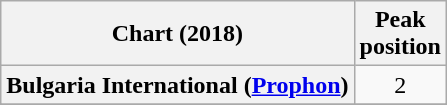<table class="wikitable sortable plainrowheaders" style="text-align:center">
<tr>
<th>Chart (2018)</th>
<th>Peak<br>position</th>
</tr>
<tr>
<th scope="row">Bulgaria International (<a href='#'>Prophon</a>)</th>
<td>2</td>
</tr>
<tr>
</tr>
<tr>
</tr>
<tr>
</tr>
</table>
